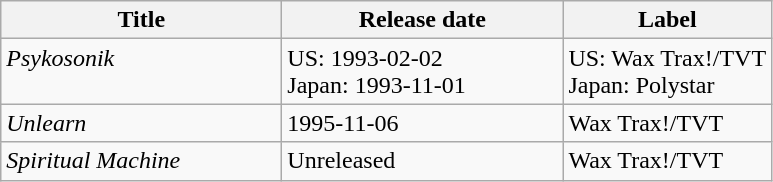<table class="wikitable">
<tr>
<th align="left" valign="top" width="180px">Title</th>
<th align="left" valign="top" width="180px">Release date</th>
<th align="left" valign="top">Label</th>
</tr>
<tr>
<td align="left" valign="top"><em>Psykosonik</em></td>
<td align="left" valign="top">US: 1993-02-02<br>Japan: 1993-11-01</td>
<td align="left" valign="top">US: Wax Trax!/TVT<br>Japan: Polystar</td>
</tr>
<tr>
<td align="left" valign="top"><em>Unlearn</em></td>
<td align="left" valign="top">1995-11-06</td>
<td align="left" valign="top">Wax Trax!/TVT</td>
</tr>
<tr>
<td align="left" valign="top"><em>Spiritual Machine</em></td>
<td align="left" valign="top">Unreleased</td>
<td align="left" valign="top">Wax Trax!/TVT</td>
</tr>
</table>
